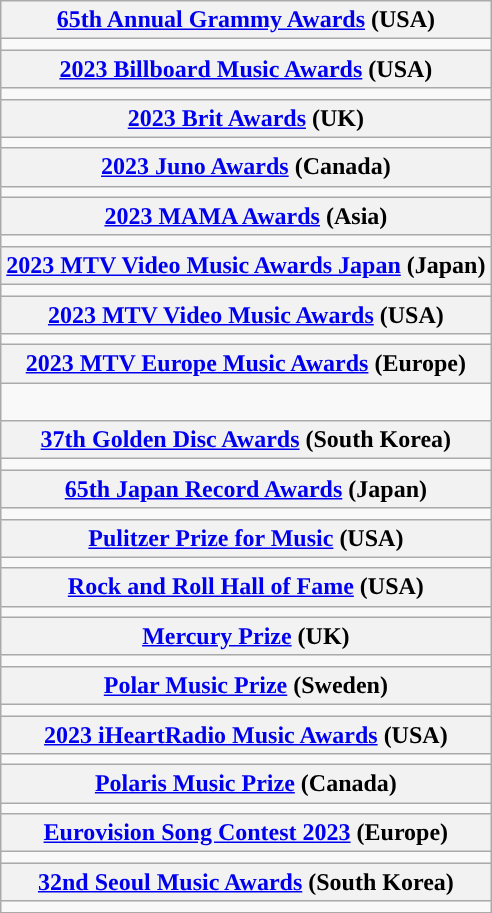<table class="wikitable">
<tr>
<th><a href='#'>65th Annual Grammy Awards</a> (USA)</th>
</tr>
<tr>
<td></td>
</tr>
<tr>
<th><a href='#'>2023 Billboard Music Awards</a> (USA)</th>
</tr>
<tr>
<td></td>
</tr>
<tr>
<th><a href='#'>2023 Brit Awards</a> (UK)</th>
</tr>
<tr>
<td></td>
</tr>
<tr>
<th><a href='#'>2023 Juno Awards</a> (Canada)</th>
</tr>
<tr>
<td></td>
</tr>
<tr>
<th><a href='#'>2023 MAMA Awards</a> (Asia)</th>
</tr>
<tr>
<td></td>
</tr>
<tr>
<th><a href='#'>2023 MTV Video Music Awards Japan</a> (Japan)</th>
</tr>
<tr>
<td></td>
</tr>
<tr>
<th><a href='#'>2023 MTV Video Music Awards</a> (USA)</th>
</tr>
<tr>
<td></td>
</tr>
<tr>
<th><a href='#'>2023 MTV Europe Music Awards</a> (Europe)</th>
</tr>
<tr>
<td><br></td>
</tr>
<tr>
<th><a href='#'>37th Golden Disc Awards</a> (South Korea)</th>
</tr>
<tr>
<td></td>
</tr>
<tr>
<th><a href='#'>65th Japan Record Awards</a> (Japan)</th>
</tr>
<tr>
<td></td>
</tr>
<tr>
<th><a href='#'>Pulitzer Prize for Music</a> (USA)</th>
</tr>
<tr>
<td></td>
</tr>
<tr>
<th><a href='#'>Rock and Roll Hall of Fame</a> (USA)</th>
</tr>
<tr>
<td></td>
</tr>
<tr>
<th><a href='#'>Mercury Prize</a> (UK)</th>
</tr>
<tr>
<td></td>
</tr>
<tr>
<th><a href='#'>Polar Music Prize</a> (Sweden)</th>
</tr>
<tr>
<td></td>
</tr>
<tr>
<th><a href='#'>2023 iHeartRadio Music Awards</a> (USA)</th>
</tr>
<tr>
<td></td>
</tr>
<tr>
<th><a href='#'>Polaris Music Prize</a> (Canada)</th>
</tr>
<tr>
<td></td>
</tr>
<tr>
<th><a href='#'>Eurovision Song Contest 2023</a> (Europe)</th>
</tr>
<tr>
<td></td>
</tr>
<tr>
<th><a href='#'>32nd Seoul Music Awards</a> (South Korea)</th>
</tr>
<tr>
<td></td>
</tr>
</table>
